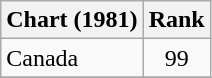<table class="wikitable">
<tr>
<th>Chart (1981)</th>
<th style="text-align:center;">Rank</th>
</tr>
<tr>
<td>Canada </td>
<td style="text-align:center;">99</td>
</tr>
<tr>
</tr>
</table>
